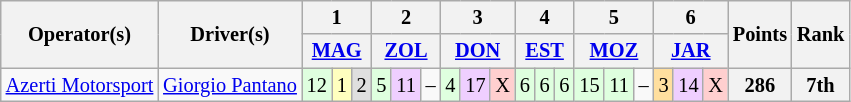<table class="wikitable" style="font-size: 85%">
<tr>
<th rowspan=2>Operator(s)</th>
<th rowspan=2>Driver(s)</th>
<th colspan=3>1</th>
<th colspan=3>2</th>
<th colspan=3>3</th>
<th colspan=3>4</th>
<th colspan=3>5</th>
<th colspan=3>6</th>
<th rowspan=2>Points</th>
<th rowspan=2>Rank</th>
</tr>
<tr>
<th colspan=3><a href='#'>MAG</a></th>
<th colspan=3><a href='#'>ZOL</a></th>
<th colspan=3><a href='#'>DON</a></th>
<th colspan=3><a href='#'>EST</a></th>
<th colspan=3><a href='#'>MOZ</a></th>
<th colspan=3><a href='#'>JAR</a></th>
</tr>
<tr>
<td align=center><a href='#'>Azerti Motorsport</a></td>
<td> <a href='#'>Giorgio Pantano</a></td>
<td style="background:#dfffdf;">12</td>
<td style="background:#ffffbf;">1</td>
<td style="background:#dfdfdf;">2</td>
<td style="background:#dfffdf;">5</td>
<td style="background:#efcfff;">11</td>
<td>–</td>
<td style="background:#dfffdf;">4</td>
<td style="background:#efcfff;">17</td>
<td style="background:#ffcfcf;">X</td>
<td style="background:#dfffdf;">6</td>
<td style="background:#dfffdf;">6</td>
<td style="background:#dfffdf;">6</td>
<td style="background:#dfffdf;">15</td>
<td style="background:#dfffdf;">11</td>
<td>–</td>
<td style="background:#ffdf9f;">3</td>
<td style="background:#efcfff;">14</td>
<td style="background:#ffcfcf;">X</td>
<th>286</th>
<th>7th</th>
</tr>
</table>
